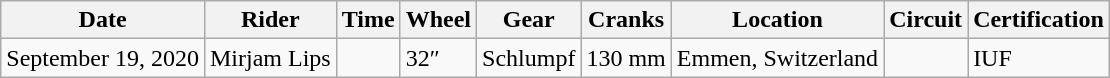<table class="wikitable">
<tr>
<th>Date</th>
<th>Rider</th>
<th>Time</th>
<th>Wheel</th>
<th>Gear</th>
<th>Cranks</th>
<th>Location</th>
<th>Circuit</th>
<th>Certification</th>
</tr>
<tr>
<td>September 19, 2020</td>
<td> Mirjam Lips</td>
<td></td>
<td>32″</td>
<td>Schlumpf</td>
<td>130 mm</td>
<td>Emmen, Switzerland</td>
<td></td>
<td>IUF</td>
</tr>
</table>
